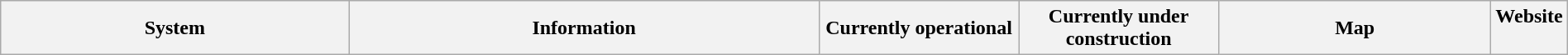<table class="wikitable" style="width:100%">
<tr>
<th style="width:23%">System</th>
<th style="width:31%" colspan=2>Information</th>
<th style="width:13%">Currently operational</th>
<th style="width:13%">Currently under construction</th>
<th style="width:18%">Map</th>
<th style="width:2%">Website<br><br></th>
</tr>
</table>
